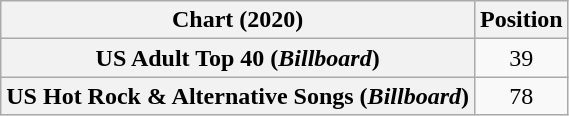<table class="wikitable sortable plainrowheaders" style="text-align:center">
<tr>
<th scope="col">Chart (2020)</th>
<th scope="col">Position</th>
</tr>
<tr>
<th scope="row">US Adult Top 40 (<em>Billboard</em>)</th>
<td>39</td>
</tr>
<tr>
<th scope="row">US Hot Rock & Alternative Songs (<em>Billboard</em>)</th>
<td>78</td>
</tr>
</table>
